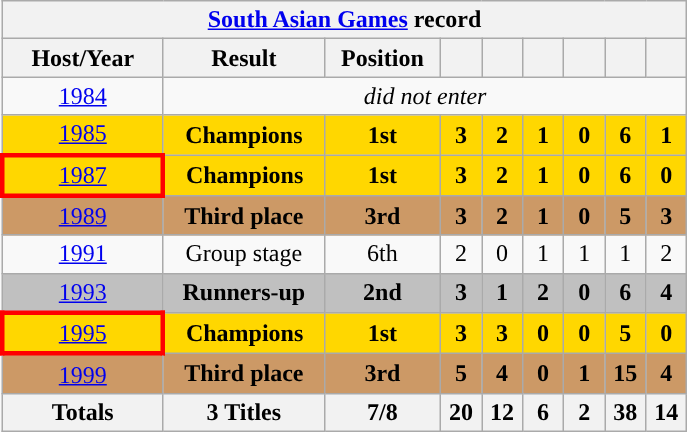<table class="wikitable" style="text-align:center">
<tr>
<th colspan="9"><a href='#'>South Asian Games</a> record</th>
</tr>
<tr>
<th style="width:100px;">Host/Year</th>
<th style="width:100px;">Result</th>
<th style="width:70px;">Position</th>
<th style="width:20px;"></th>
<th style="width:20px;"></th>
<th style="width:20px;"></th>
<th style="width:20px;"></th>
<th style="width:20px;"></th>
<th style="width:20px;"></th>
</tr>
<tr>
<td> <a href='#'>1984</a></td>
<td colspan="8"><em>did not enter</em></td>
</tr>
<tr style="background:gold;">
<td> <a href='#'>1985</a></td>
<td><strong>Champions</strong></td>
<td><strong>1st</strong></td>
<td><strong>3</strong></td>
<td><strong>2</strong></td>
<td><strong>1</strong></td>
<td><strong>0</strong></td>
<td><strong>6</strong></td>
<td><strong>1</strong></td>
</tr>
<tr style="background:gold;">
<td style="border:3px solid red"> <a href='#'>1987</a></td>
<td><strong>Champions</strong></td>
<td><strong>1st</strong></td>
<td><strong>3</strong></td>
<td><strong>2</strong></td>
<td><strong>1</strong></td>
<td><strong>0</strong></td>
<td><strong>6</strong></td>
<td><strong>0</strong></td>
</tr>
<tr style="background:#c96">
<td> <a href='#'>1989</a></td>
<td><strong>Third place</strong></td>
<td><strong>3rd</strong></td>
<td><strong>3</strong></td>
<td><strong>2</strong></td>
<td><strong>1</strong></td>
<td><strong>0</strong></td>
<td><strong>5</strong></td>
<td><strong>3</strong></td>
</tr>
<tr>
<td> <a href='#'>1991</a></td>
<td>Group stage</td>
<td>6th</td>
<td>2</td>
<td>0</td>
<td>1</td>
<td>1</td>
<td>1</td>
<td>2</td>
</tr>
<tr style="background:silver;">
<td> <a href='#'>1993</a></td>
<td><strong>Runners-up</strong></td>
<td><strong>2nd</strong></td>
<td><strong>3</strong></td>
<td><strong>1</strong></td>
<td><strong>2</strong></td>
<td><strong>0</strong></td>
<td><strong>6</strong></td>
<td><strong>4</strong></td>
</tr>
<tr style="background:gold;">
<td style="border: 3px solid red"> <a href='#'>1995</a></td>
<td><strong>Champions</strong></td>
<td><strong>1st</strong></td>
<td><strong>3</strong></td>
<td><strong>3</strong></td>
<td><strong>0</strong></td>
<td><strong>0</strong></td>
<td><strong>5</strong></td>
<td><strong>0</strong></td>
</tr>
<tr style="background:#c96;">
<td> <a href='#'>1999</a></td>
<td><strong>Third place</strong></td>
<td><strong>3rd</strong></td>
<td><strong>5</strong></td>
<td><strong>4</strong></td>
<td><strong>0</strong></td>
<td><strong>1</strong></td>
<td><strong>15</strong></td>
<td><strong>4</strong></td>
</tr>
<tr>
<th>Totals</th>
<th>3 Titles</th>
<th>7/8</th>
<th>20</th>
<th>12</th>
<th>6</th>
<th>2</th>
<th>38</th>
<th>14</th>
</tr>
</table>
